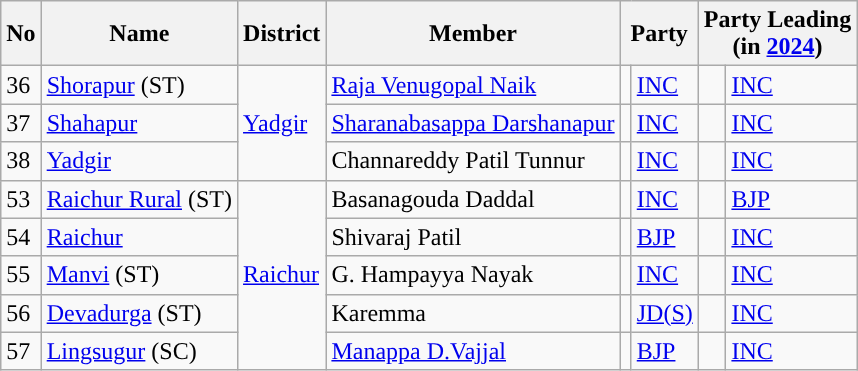<table class="wikitable">
<tr>
<th>No</th>
<th>Name</th>
<th>District</th>
<th>Member</th>
<th colspan="2">Party</th>
<th colspan="2">Party Leading<br>(in <a href='#'>2024</a>)</th>
</tr>
<tr>
<td>36</td>
<td><a href='#'>Shorapur</a> (ST)</td>
<td rowspan="3"><a href='#'>Yadgir</a></td>
<td><a href='#'>Raja Venugopal Naik</a></td>
<td style="background-color: "></td>
<td><a href='#'>INC</a></td>
<td style="background-color: "></td>
<td><a href='#'>INC</a></td>
</tr>
<tr>
<td>37</td>
<td><a href='#'>Shahapur</a></td>
<td><a href='#'>Sharanabasappa Darshanapur</a></td>
<td style=background-color:></td>
<td><a href='#'>INC</a></td>
<td style="background-color: "></td>
<td><a href='#'>INC</a></td>
</tr>
<tr>
<td>38</td>
<td><a href='#'>Yadgir</a></td>
<td>Channareddy Patil Tunnur</td>
<td style=background-color:></td>
<td><a href='#'>INC</a></td>
<td style="background-color: "></td>
<td><a href='#'>INC</a></td>
</tr>
<tr>
<td>53</td>
<td><a href='#'>Raichur Rural</a> (ST)</td>
<td rowspan="5"><a href='#'>Raichur</a></td>
<td>Basanagouda Daddal</td>
<td style=background-color:></td>
<td><a href='#'>INC</a></td>
<td style="background-color: "></td>
<td><a href='#'>BJP</a></td>
</tr>
<tr>
<td>54</td>
<td><a href='#'>Raichur</a></td>
<td>Shivaraj Patil</td>
<td style=background-color:></td>
<td><a href='#'>BJP</a></td>
<td style="background-color: "></td>
<td><a href='#'>INC</a></td>
</tr>
<tr>
<td>55</td>
<td><a href='#'>Manvi</a> (ST)</td>
<td>G. Hampayya Nayak</td>
<td style=background-color:></td>
<td><a href='#'>INC</a></td>
<td style="background-color: "></td>
<td><a href='#'>INC</a></td>
</tr>
<tr>
<td>56</td>
<td><a href='#'>Devadurga</a> (ST)</td>
<td>Karemma</td>
<td style=background-color:></td>
<td><a href='#'>JD(S)</a></td>
<td style="background-color: "></td>
<td><a href='#'>INC</a></td>
</tr>
<tr>
<td>57</td>
<td><a href='#'>Lingsugur</a> (SC)</td>
<td><a href='#'>Manappa D.Vajjal</a></td>
<td style=background-color:></td>
<td><a href='#'>BJP</a></td>
<td style="background-color: "></td>
<td><a href='#'>INC</a></td>
</tr>
</table>
